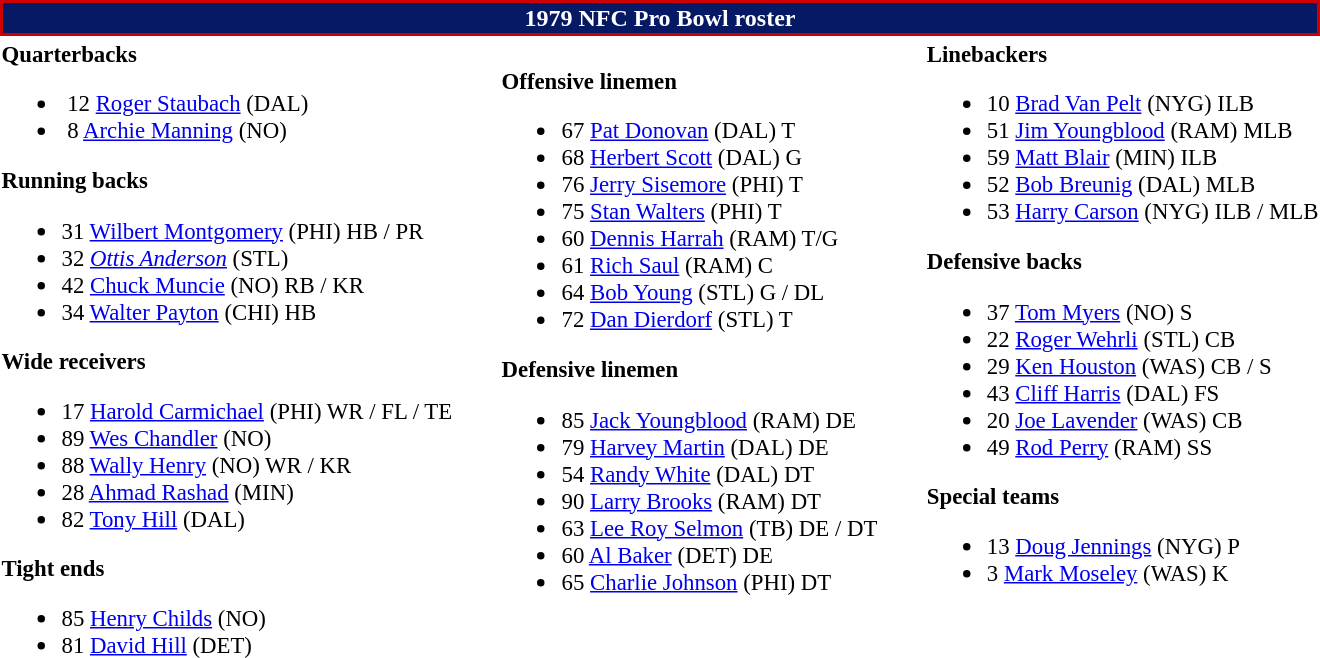<table class="toccolours" style="text-align: left;">
<tr>
<th colspan="7" style="text-align:center; border: 2px solid #CC0000; background:#051964; color: white;">1979 NFC Pro Bowl roster</th>
</tr>
<tr>
<td style="font-size: 95%;" valign="top"><strong>Quarterbacks</strong><br><ul><li><span> 12</span> <a href='#'>Roger Staubach</a> (DAL)</li><li><span> 8</span> <a href='#'>Archie Manning</a> (NO)</li></ul><strong>Running backs</strong><ul><li><span>31</span> <a href='#'>Wilbert Montgomery</a> (PHI) HB / PR</li><li><span>32</span> <em><a href='#'>Ottis Anderson</a></em> (STL)</li><li><span>42</span> <a href='#'>Chuck Muncie</a> (NO) RB / KR</li><li><span>34</span> <a href='#'>Walter Payton</a> (CHI) HB</li></ul><strong>Wide receivers</strong><ul><li><span>17</span> <a href='#'>Harold Carmichael</a> (PHI) WR / FL / TE</li><li><span>89</span> <a href='#'>Wes Chandler</a> (NO)</li><li><span>88</span> <a href='#'>Wally Henry</a> (NO) WR / KR</li><li><span>28</span> <a href='#'>Ahmad Rashad</a> (MIN)</li><li><span>82</span> <a href='#'>Tony Hill</a> (DAL)</li></ul><strong>Tight ends</strong><ul><li><span>85</span> <a href='#'>Henry Childs</a> (NO)</li><li><span>81</span> <a href='#'>David Hill</a> (DET)</li></ul></td>
<td style="width: 25px;"></td>
<td style="font-size: 95%;" valign="top"><br><strong>Offensive linemen</strong><ul><li><span>67</span> <a href='#'>Pat Donovan</a> (DAL) T</li><li><span>68</span> <a href='#'>Herbert Scott</a> (DAL) G</li><li><span>76</span> <a href='#'>Jerry Sisemore</a> (PHI) T</li><li><span>75</span> <a href='#'>Stan Walters</a> (PHI) T</li><li><span>60</span> <a href='#'>Dennis Harrah</a> (RAM) T/G</li><li><span>61</span> <a href='#'>Rich Saul</a> (RAM) C</li><li><span>64</span> <a href='#'>Bob Young</a> (STL) G / DL</li><li><span>72</span> <a href='#'>Dan Dierdorf</a> (STL) T</li></ul><strong>Defensive linemen</strong><ul><li><span>85</span> <a href='#'>Jack Youngblood</a> (RAM) DE</li><li><span>79</span> <a href='#'>Harvey Martin</a> (DAL) DE</li><li><span>54</span> <a href='#'>Randy White</a> (DAL) DT</li><li><span>90</span> <a href='#'>Larry Brooks</a> (RAM) DT</li><li><span>63</span> <a href='#'>Lee Roy Selmon</a> (TB) DE / DT</li><li><span>60</span> <a href='#'>Al Baker</a> (DET) DE</li><li><span>65</span> <a href='#'>Charlie Johnson</a> (PHI) DT</li></ul></td>
<td style="width: 25px;"></td>
<td style="font-size: 95%;" valign="top"><strong>Linebackers</strong><br><ul><li><span>10</span> <a href='#'>Brad Van Pelt</a> (NYG) ILB</li><li><span>51</span> <a href='#'>Jim Youngblood</a> (RAM) MLB</li><li><span>59</span> <a href='#'>Matt Blair</a> (MIN) ILB</li><li><span>52</span> <a href='#'>Bob Breunig</a> (DAL) MLB</li><li><span>53</span> <a href='#'>Harry Carson</a> (NYG) ILB / MLB</li></ul><strong>Defensive backs</strong><ul><li><span>37</span> <a href='#'>Tom Myers</a> (NO) S</li><li><span>22</span> <a href='#'>Roger Wehrli</a> (STL) CB</li><li><span>29</span> <a href='#'>Ken Houston</a> (WAS) CB / S</li><li><span>43</span> <a href='#'>Cliff Harris</a> (DAL) FS</li><li><span>20</span> <a href='#'>Joe Lavender</a> (WAS) CB</li><li><span>49</span> <a href='#'>Rod Perry</a> (RAM) SS</li></ul><strong>Special teams</strong><ul><li><span>13</span>   <a href='#'>Doug Jennings</a> (NYG) P</li><li><span>3</span> <a href='#'>Mark Moseley</a> (WAS) K</li></ul></td>
</tr>
</table>
